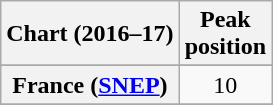<table class="wikitable sortable plainrowheaders" style="text-align:center">
<tr>
<th scope="col">Chart (2016–17)</th>
<th scope="col">Peak<br> position</th>
</tr>
<tr>
</tr>
<tr>
</tr>
<tr>
<th scope="row">France (<a href='#'>SNEP</a>)</th>
<td>10</td>
</tr>
<tr>
</tr>
<tr>
</tr>
<tr>
</tr>
<tr>
</tr>
<tr>
</tr>
<tr>
</tr>
</table>
